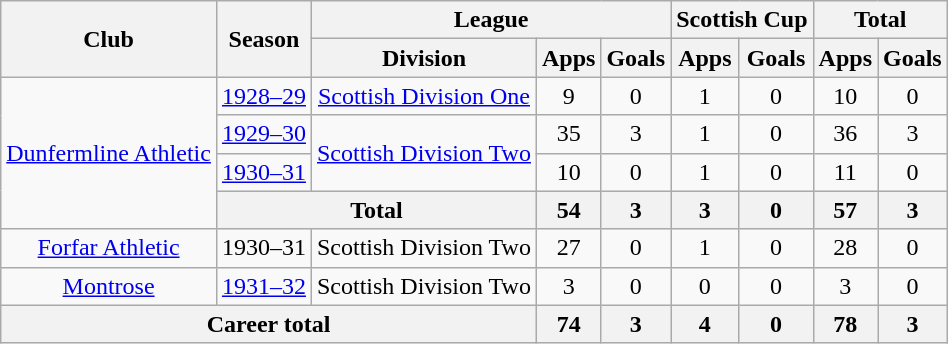<table class="wikitable" style="text-align: center;">
<tr>
<th rowspan="2">Club</th>
<th rowspan="2">Season</th>
<th colspan="3">League</th>
<th colspan="2">Scottish Cup</th>
<th colspan="2">Total</th>
</tr>
<tr>
<th>Division</th>
<th>Apps</th>
<th>Goals</th>
<th>Apps</th>
<th>Goals</th>
<th>Apps</th>
<th>Goals</th>
</tr>
<tr>
<td rowspan="4"><a href='#'>Dunfermline Athletic</a></td>
<td><a href='#'>1928–29</a></td>
<td><a href='#'>Scottish Division One</a></td>
<td>9</td>
<td>0</td>
<td>1</td>
<td>0</td>
<td>10</td>
<td>0</td>
</tr>
<tr>
<td><a href='#'>1929–30</a></td>
<td rowspan="2"><a href='#'>Scottish Division Two</a></td>
<td>35</td>
<td>3</td>
<td>1</td>
<td>0</td>
<td>36</td>
<td>3</td>
</tr>
<tr>
<td><a href='#'>1930–31</a></td>
<td>10</td>
<td>0</td>
<td>1</td>
<td>0</td>
<td>11</td>
<td>0</td>
</tr>
<tr>
<th colspan="2">Total</th>
<th>54</th>
<th>3</th>
<th>3</th>
<th>0</th>
<th>57</th>
<th>3</th>
</tr>
<tr>
<td><a href='#'>Forfar Athletic</a></td>
<td>1930–31</td>
<td>Scottish Division Two</td>
<td>27</td>
<td>0</td>
<td>1</td>
<td>0</td>
<td>28</td>
<td>0</td>
</tr>
<tr>
<td><a href='#'>Montrose</a></td>
<td><a href='#'>1931–32</a></td>
<td>Scottish Division Two</td>
<td>3</td>
<td>0</td>
<td>0</td>
<td>0</td>
<td>3</td>
<td>0</td>
</tr>
<tr>
<th colspan="3">Career total</th>
<th>74</th>
<th>3</th>
<th>4</th>
<th>0</th>
<th>78</th>
<th>3</th>
</tr>
</table>
